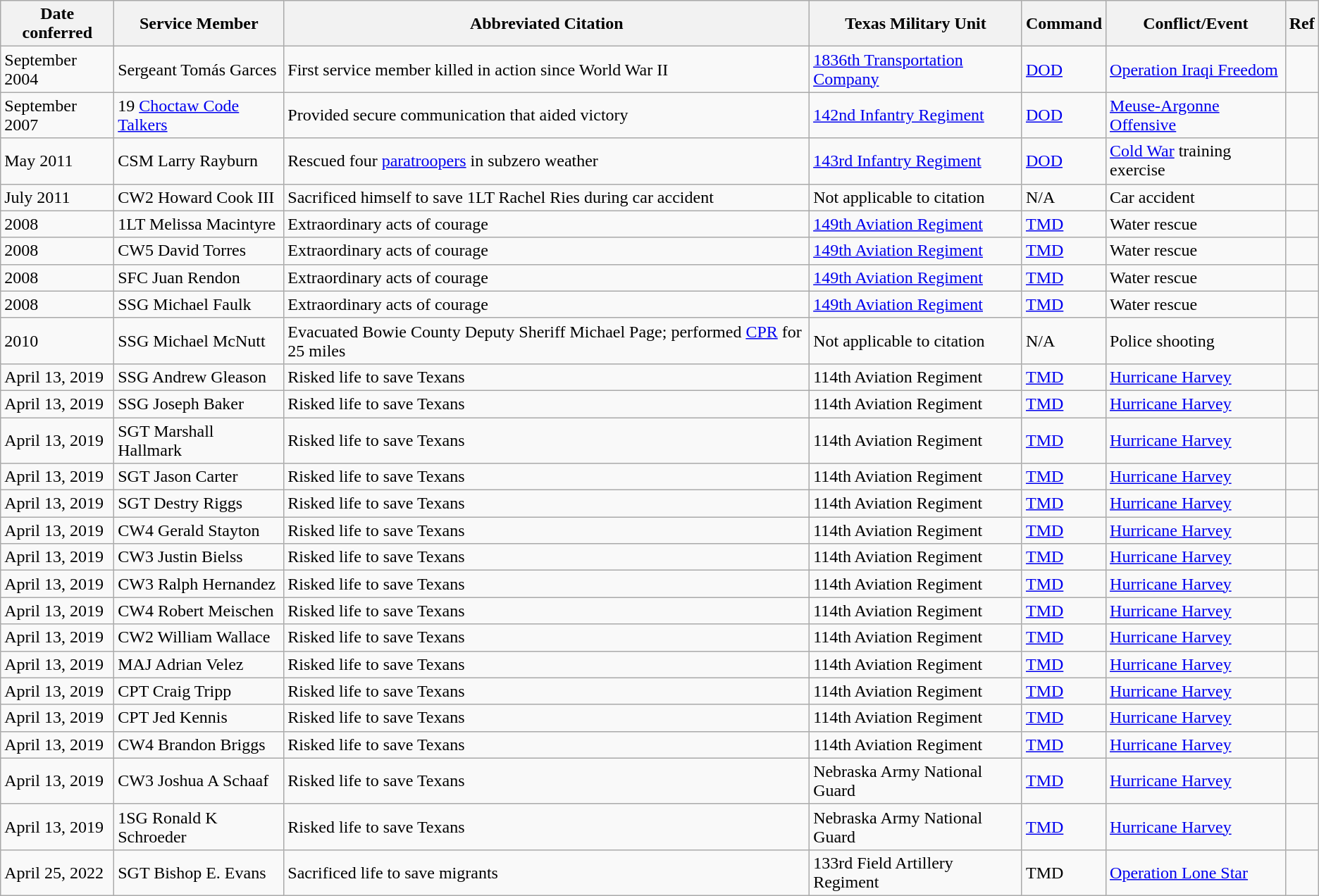<table class="wikitable">
<tr>
<th>Date conferred</th>
<th>Service Member</th>
<th>Abbreviated Citation</th>
<th>Texas Military Unit</th>
<th>Command</th>
<th>Conflict/Event</th>
<th>Ref</th>
</tr>
<tr>
<td>September 2004</td>
<td>Sergeant Tomás Garces</td>
<td>First service member killed in action since World War II</td>
<td><a href='#'>1836th Transportation Company</a></td>
<td><a href='#'>DOD</a></td>
<td><a href='#'>Operation Iraqi Freedom</a></td>
<td></td>
</tr>
<tr>
<td>September 2007</td>
<td>19 <a href='#'>Choctaw Code Talkers</a></td>
<td>Provided secure communication that aided victory</td>
<td><a href='#'>142nd Infantry Regiment</a></td>
<td><a href='#'>DOD</a></td>
<td><a href='#'>Meuse-Argonne Offensive</a></td>
<td></td>
</tr>
<tr>
<td>May 2011</td>
<td>CSM Larry Rayburn</td>
<td>Rescued four <a href='#'>paratroopers</a> in subzero weather</td>
<td><a href='#'>143rd Infantry Regiment</a></td>
<td><a href='#'>DOD</a></td>
<td><a href='#'>Cold War</a> training exercise</td>
<td></td>
</tr>
<tr>
<td>July 2011</td>
<td>CW2 Howard Cook III</td>
<td>Sacrificed himself to save 1LT Rachel Ries during car accident</td>
<td>Not applicable to citation</td>
<td>N/A</td>
<td>Car accident</td>
<td></td>
</tr>
<tr>
<td>2008</td>
<td>1LT Melissa Macintyre</td>
<td>Extraordinary acts of courage</td>
<td><a href='#'>149th Aviation Regiment</a></td>
<td><a href='#'>TMD</a></td>
<td>Water rescue</td>
<td></td>
</tr>
<tr>
<td>2008</td>
<td>CW5 David Torres</td>
<td>Extraordinary acts of courage</td>
<td><a href='#'>149th Aviation Regiment</a></td>
<td><a href='#'>TMD</a></td>
<td>Water rescue</td>
<td></td>
</tr>
<tr>
<td>2008</td>
<td>SFC Juan Rendon</td>
<td>Extraordinary acts of courage</td>
<td><a href='#'>149th Aviation Regiment</a></td>
<td><a href='#'>TMD</a></td>
<td>Water rescue</td>
<td></td>
</tr>
<tr>
<td>2008</td>
<td>SSG Michael Faulk</td>
<td>Extraordinary acts of courage</td>
<td><a href='#'>149th Aviation Regiment</a></td>
<td><a href='#'>TMD</a></td>
<td>Water rescue</td>
<td></td>
</tr>
<tr>
<td>2010</td>
<td>SSG Michael McNutt</td>
<td>Evacuated Bowie County Deputy Sheriff Michael Page; performed <a href='#'>CPR</a> for 25 miles</td>
<td>Not applicable to citation</td>
<td>N/A</td>
<td>Police shooting</td>
<td></td>
</tr>
<tr>
<td>April 13, 2019</td>
<td>SSG Andrew Gleason</td>
<td>Risked life to save Texans</td>
<td>114th Aviation Regiment</td>
<td><a href='#'>TMD</a></td>
<td><a href='#'>Hurricane Harvey</a></td>
<td></td>
</tr>
<tr>
<td>April 13, 2019</td>
<td>SSG Joseph Baker</td>
<td>Risked life to save Texans</td>
<td>114th Aviation Regiment</td>
<td><a href='#'>TMD</a></td>
<td><a href='#'>Hurricane Harvey</a></td>
<td></td>
</tr>
<tr>
<td>April 13, 2019</td>
<td>SGT Marshall Hallmark</td>
<td>Risked life to save Texans</td>
<td>114th Aviation Regiment</td>
<td><a href='#'>TMD</a></td>
<td><a href='#'>Hurricane Harvey</a></td>
<td></td>
</tr>
<tr>
<td>April 13, 2019</td>
<td>SGT Jason Carter</td>
<td>Risked life to save Texans</td>
<td>114th Aviation Regiment</td>
<td><a href='#'>TMD</a></td>
<td><a href='#'>Hurricane Harvey</a></td>
<td></td>
</tr>
<tr>
<td>April 13, 2019</td>
<td>SGT Destry Riggs</td>
<td>Risked life to save Texans</td>
<td>114th Aviation Regiment</td>
<td><a href='#'>TMD</a></td>
<td><a href='#'>Hurricane Harvey</a></td>
<td></td>
</tr>
<tr>
<td>April 13, 2019</td>
<td>CW4 Gerald Stayton</td>
<td>Risked life to save Texans</td>
<td>114th Aviation Regiment</td>
<td><a href='#'>TMD</a></td>
<td><a href='#'>Hurricane Harvey</a></td>
<td></td>
</tr>
<tr>
<td>April 13, 2019</td>
<td>CW3 Justin Bielss</td>
<td>Risked life to save Texans</td>
<td>114th Aviation Regiment</td>
<td><a href='#'>TMD</a></td>
<td><a href='#'>Hurricane Harvey</a></td>
<td></td>
</tr>
<tr>
<td>April 13, 2019</td>
<td>CW3 Ralph Hernandez</td>
<td>Risked life to save Texans</td>
<td>114th Aviation Regiment</td>
<td><a href='#'>TMD</a></td>
<td><a href='#'>Hurricane Harvey</a></td>
<td></td>
</tr>
<tr>
<td>April 13, 2019</td>
<td>CW4 Robert Meischen</td>
<td>Risked life to save Texans</td>
<td>114th Aviation Regiment</td>
<td><a href='#'>TMD</a></td>
<td><a href='#'>Hurricane Harvey</a></td>
<td></td>
</tr>
<tr>
<td>April 13, 2019</td>
<td>CW2 William Wallace</td>
<td>Risked life to save Texans</td>
<td>114th Aviation Regiment</td>
<td><a href='#'>TMD</a></td>
<td><a href='#'>Hurricane Harvey</a></td>
<td></td>
</tr>
<tr>
<td>April 13, 2019</td>
<td>MAJ Adrian Velez</td>
<td>Risked life to save Texans</td>
<td>114th Aviation Regiment</td>
<td><a href='#'>TMD</a></td>
<td><a href='#'>Hurricane Harvey</a></td>
<td></td>
</tr>
<tr>
<td>April 13, 2019</td>
<td>CPT Craig Tripp</td>
<td>Risked life to save Texans</td>
<td>114th Aviation Regiment</td>
<td><a href='#'>TMD</a></td>
<td><a href='#'>Hurricane Harvey</a></td>
<td></td>
</tr>
<tr>
<td>April 13, 2019</td>
<td>CPT Jed Kennis</td>
<td>Risked life to save Texans</td>
<td>114th Aviation Regiment</td>
<td><a href='#'>TMD</a></td>
<td><a href='#'>Hurricane Harvey</a></td>
<td></td>
</tr>
<tr>
<td>April 13, 2019</td>
<td>CW4 Brandon Briggs</td>
<td>Risked life to save Texans</td>
<td>114th Aviation Regiment</td>
<td><a href='#'>TMD</a></td>
<td><a href='#'>Hurricane Harvey</a></td>
<td></td>
</tr>
<tr>
<td>April 13, 2019</td>
<td>CW3 Joshua A Schaaf</td>
<td>Risked life to save Texans</td>
<td>Nebraska Army National Guard</td>
<td><a href='#'>TMD</a></td>
<td><a href='#'>Hurricane Harvey</a></td>
<td></td>
</tr>
<tr>
<td>April 13, 2019</td>
<td>1SG Ronald K Schroeder</td>
<td>Risked life to save Texans</td>
<td>Nebraska Army National Guard</td>
<td><a href='#'>TMD</a></td>
<td><a href='#'>Hurricane Harvey</a></td>
<td></td>
</tr>
<tr>
<td>April 25, 2022</td>
<td>SGT Bishop E. Evans</td>
<td>Sacrificed life to save migrants</td>
<td>133rd Field Artillery Regiment</td>
<td>TMD</td>
<td><a href='#'>Operation Lone Star</a></td>
<td></td>
</tr>
</table>
